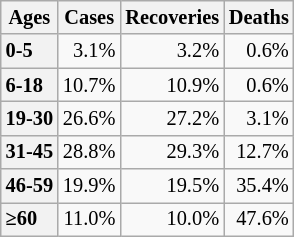<table class="wikitable float sortable" style="text-align:right; font-size:85%;">
<tr>
<th>Ages</th>
<th>Cases</th>
<th>Recoveries</th>
<th>Deaths</th>
</tr>
<tr>
<th style="text-align:left;">0-5</th>
<td>3.1%</td>
<td>3.2%</td>
<td>0.6%</td>
</tr>
<tr>
<th style="text-align:left;">6-18</th>
<td>10.7%</td>
<td>10.9%</td>
<td>0.6%</td>
</tr>
<tr>
<th style="text-align:left;">19-30</th>
<td>26.6%</td>
<td>27.2%</td>
<td>3.1%</td>
</tr>
<tr>
<th style="text-align:left;">31-45</th>
<td>28.8%</td>
<td>29.3%</td>
<td>12.7%</td>
</tr>
<tr>
<th style="text-align:left;">46-59</th>
<td>19.9%</td>
<td>19.5%</td>
<td>35.4%</td>
</tr>
<tr>
<th style="text-align:left;">≥60</th>
<td>11.0%</td>
<td>10.0%</td>
<td>47.6%</td>
</tr>
</table>
